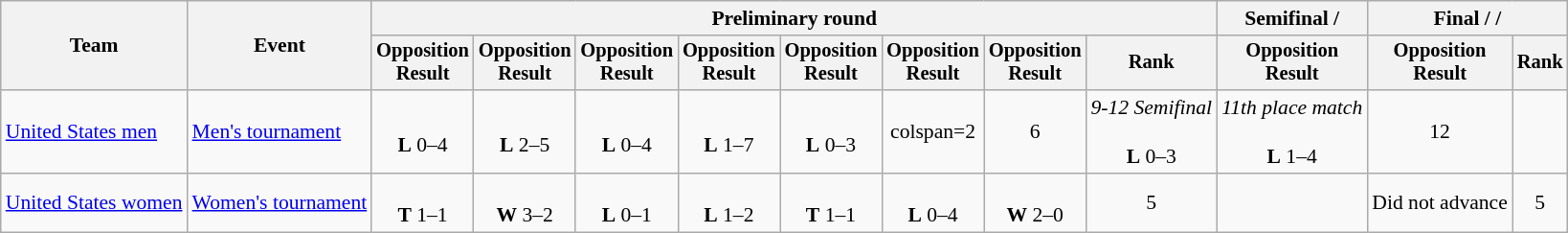<table class=wikitable style=font-size:90%;text-align:center>
<tr>
<th rowspan=2>Team</th>
<th rowspan=2>Event</th>
<th colspan=8>Preliminary round</th>
<th>Semifinal / </th>
<th colspan=2>Final /  / </th>
</tr>
<tr style=font-size:95%>
<th>Opposition<br>Result</th>
<th>Opposition<br>Result</th>
<th>Opposition<br>Result</th>
<th>Opposition<br>Result</th>
<th>Opposition<br>Result</th>
<th>Opposition<br>Result</th>
<th>Opposition<br>Result</th>
<th>Rank</th>
<th>Opposition<br>Result</th>
<th>Opposition<br>Result</th>
<th>Rank</th>
</tr>
<tr>
<td align=left><a href='#'>United States men</a></td>
<td align=left><a href='#'>Men's tournament</a></td>
<td><br><strong>L</strong> 0–4</td>
<td><br><strong>L</strong> 2–5</td>
<td><br><strong>L</strong> 0–4</td>
<td><br><strong>L</strong> 1–7</td>
<td><br><strong>L</strong> 0–3</td>
<td>colspan=2 </td>
<td>6</td>
<td><em>9-12 Semifinal</em><br><br><strong>L</strong> 0–3</td>
<td><em>11th place match</em><br><br><strong>L</strong> 1–4</td>
<td>12</td>
</tr>
<tr>
<td align=left><a href='#'>United States women</a></td>
<td align=left><a href='#'>Women's tournament</a></td>
<td><br><strong>T</strong> 1–1</td>
<td><br><strong>W</strong> 3–2</td>
<td><br><strong>L</strong> 0–1</td>
<td><br><strong>L</strong> 1–2</td>
<td><br><strong>T</strong> 1–1</td>
<td><br><strong>L</strong> 0–4</td>
<td><br><strong>W</strong> 2–0</td>
<td>5</td>
<td></td>
<td>Did not advance</td>
<td>5</td>
</tr>
</table>
